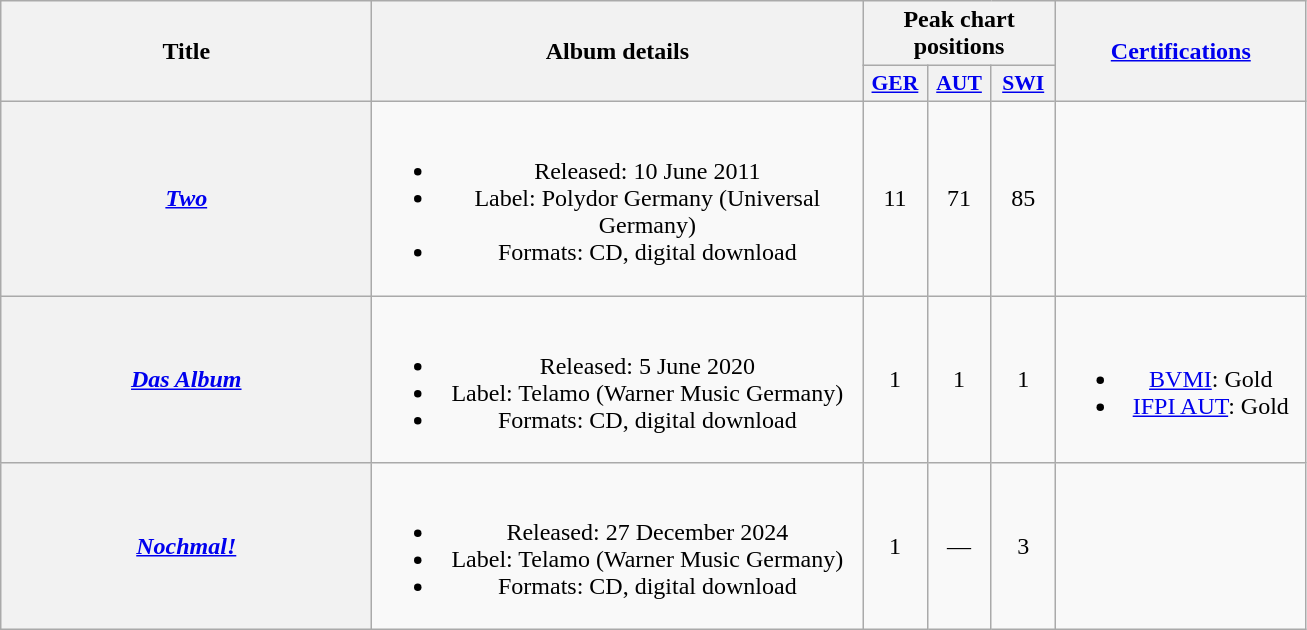<table class="wikitable plainrowheaders" style="text-align:center;">
<tr>
<th scope="col" rowspan="2" style="width:15em;">Title</th>
<th scope="col" rowspan="2" style="width:20em;">Album details</th>
<th scope="col" colspan="3">Peak chart positions</th>
<th scope="col" rowspan="2" style="width:10em;"><a href='#'>Certifications</a></th>
</tr>
<tr>
<th scope="col" style="width:2.5em;font-size:90%;"><a href='#'>GER</a><br></th>
<th scope="col" style="width:2.5em;font-size:90%;"><a href='#'>AUT</a><br></th>
<th scope="col" style="width:2.5em;font-size:90%;"><a href='#'>SWI</a><br></th>
</tr>
<tr>
<th scope="row"><em><a href='#'>Two</a></em><br></th>
<td><br><ul><li>Released: 10 June 2011</li><li>Label: Polydor Germany (Universal Germany)</li><li>Formats: CD, digital download</li></ul></td>
<td>11</td>
<td>71</td>
<td>85</td>
<td></td>
</tr>
<tr>
<th scope="row"><em><a href='#'>Das Album</a></em><br></th>
<td><br><ul><li>Released: 5 June 2020</li><li>Label: Telamo (Warner Music Germany)</li><li>Formats: CD, digital download</li></ul></td>
<td>1</td>
<td>1</td>
<td>1</td>
<td><br><ul><li><a href='#'>BVMI</a>: Gold</li><li><a href='#'>IFPI AUT</a>: Gold</li></ul></td>
</tr>
<tr>
<th scope="row"><em><a href='#'>Nochmal!</a></em><br></th>
<td><br><ul><li>Released: 27 December 2024</li><li>Label: Telamo (Warner Music Germany)</li><li>Formats: CD, digital download</li></ul></td>
<td>1</td>
<td>—</td>
<td>3</td>
<td></td>
</tr>
</table>
